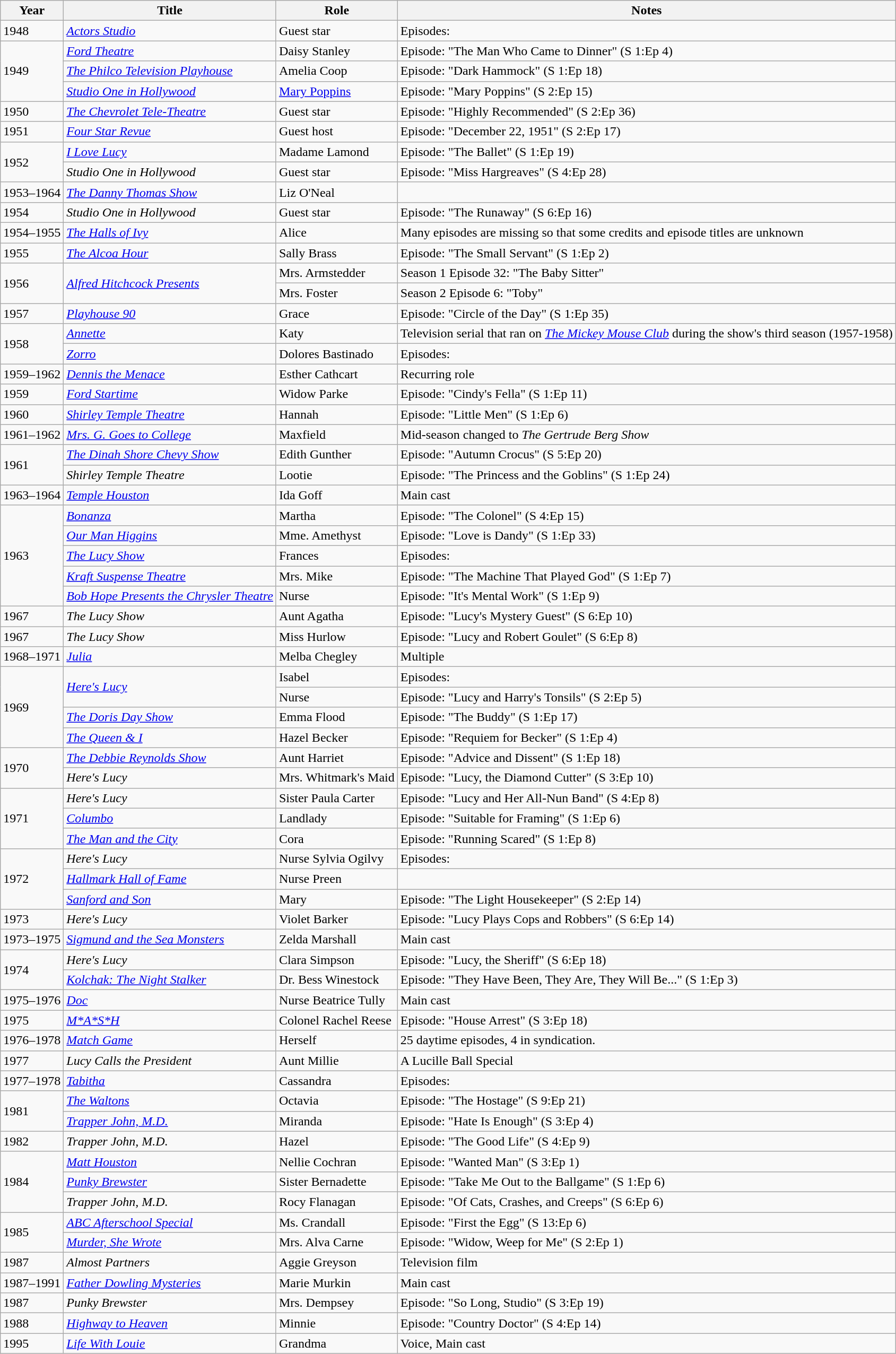<table class="wikitable sortable">
<tr>
<th>Year</th>
<th>Title</th>
<th>Role</th>
<th class="unsortable">Notes</th>
</tr>
<tr>
<td>1948</td>
<td><em><a href='#'>Actors Studio</a></em></td>
<td>Guest star</td>
<td>Episodes: </td>
</tr>
<tr>
<td rowspan="3">1949</td>
<td><em><a href='#'>Ford Theatre</a></em></td>
<td>Daisy Stanley</td>
<td>Episode: "The Man Who Came to Dinner" (S 1:Ep 4)</td>
</tr>
<tr>
<td><em><a href='#'>The Philco Television Playhouse</a></em></td>
<td>Amelia Coop</td>
<td>Episode: "Dark Hammock" (S 1:Ep 18)</td>
</tr>
<tr>
<td><em><a href='#'>Studio One in Hollywood</a></em></td>
<td><a href='#'>Mary Poppins</a></td>
<td>Episode: "Mary Poppins" (S 2:Ep 15)</td>
</tr>
<tr>
<td>1950</td>
<td><em><a href='#'>The Chevrolet Tele-Theatre</a></em></td>
<td>Guest star</td>
<td>Episode: "Highly Recommended" (S 2:Ep 36)</td>
</tr>
<tr>
<td>1951</td>
<td><em><a href='#'>Four Star Revue</a></em></td>
<td>Guest host</td>
<td>Episode: "December 22, 1951" (S 2:Ep 17)</td>
</tr>
<tr>
<td rowspan="2">1952</td>
<td><em><a href='#'>I Love Lucy</a></em></td>
<td>Madame Lamond</td>
<td>Episode: "The Ballet" (S 1:Ep 19)</td>
</tr>
<tr>
<td><em>Studio One in Hollywood</em></td>
<td>Guest star</td>
<td>Episode: "Miss Hargreaves" (S 4:Ep 28)</td>
</tr>
<tr>
<td>1953–1964</td>
<td><em><a href='#'>The Danny Thomas Show</a></em></td>
<td>Liz O'Neal</td>
<td></td>
</tr>
<tr>
<td>1954</td>
<td><em>Studio One in Hollywood</em></td>
<td>Guest star</td>
<td>Episode: "The Runaway" (S 6:Ep 16)</td>
</tr>
<tr>
<td>1954–1955</td>
<td><em><a href='#'>The Halls of Ivy</a></em></td>
<td>Alice</td>
<td>Many episodes are missing so that some credits and episode titles are unknown</td>
</tr>
<tr>
<td>1955</td>
<td><em><a href='#'>The Alcoa Hour</a></em></td>
<td>Sally Brass</td>
<td>Episode: "The Small Servant" (S 1:Ep 2)</td>
</tr>
<tr>
<td rowspan="2">1956</td>
<td rowspan="2"><em><a href='#'>Alfred Hitchcock Presents</a></em></td>
<td>Mrs. Armstedder</td>
<td>Season 1 Episode 32: "The Baby Sitter"</td>
</tr>
<tr>
<td>Mrs. Foster</td>
<td>Season 2 Episode 6: "Toby"</td>
</tr>
<tr>
<td>1957</td>
<td><em><a href='#'>Playhouse 90</a></em></td>
<td>Grace</td>
<td>Episode: "Circle of the Day" (S 1:Ep 35)</td>
</tr>
<tr>
<td rowspan="2">1958</td>
<td><em><a href='#'>Annette</a></em></td>
<td>Katy</td>
<td>Television serial that ran on <em><a href='#'>The Mickey Mouse Club</a></em> during the show's third season (1957-1958)</td>
</tr>
<tr>
<td><em><a href='#'>Zorro</a></em></td>
<td>Dolores Bastinado</td>
<td>Episodes: </td>
</tr>
<tr>
<td>1959–1962</td>
<td><em><a href='#'>Dennis the Menace</a></em></td>
<td>Esther Cathcart</td>
<td>Recurring role</td>
</tr>
<tr>
<td>1959</td>
<td><em><a href='#'>Ford Startime</a></em></td>
<td>Widow Parke</td>
<td>Episode: "Cindy's Fella" (S 1:Ep 11)</td>
</tr>
<tr>
<td>1960</td>
<td><em><a href='#'>Shirley Temple Theatre</a></em></td>
<td>Hannah</td>
<td>Episode: "Little Men" (S 1:Ep 6)</td>
</tr>
<tr>
<td>1961–1962</td>
<td><em><a href='#'>Mrs. G. Goes to College</a></em></td>
<td>Maxfield</td>
<td>Mid-season changed to <em>The Gertrude Berg Show</em></td>
</tr>
<tr>
<td rowspan="2">1961</td>
<td><em><a href='#'>The Dinah Shore Chevy Show</a></em></td>
<td>Edith Gunther</td>
<td>Episode: "Autumn Crocus" (S 5:Ep 20)</td>
</tr>
<tr>
<td><em>Shirley Temple Theatre</em></td>
<td>Lootie</td>
<td>Episode: "The Princess and the Goblins" (S 1:Ep 24)</td>
</tr>
<tr>
<td>1963–1964</td>
<td><em><a href='#'>Temple Houston</a></em></td>
<td>Ida Goff</td>
<td>Main cast</td>
</tr>
<tr>
<td rowspan="5">1963</td>
<td><em><a href='#'>Bonanza</a></em></td>
<td>Martha</td>
<td>Episode: "The Colonel" (S 4:Ep 15)</td>
</tr>
<tr>
<td><em><a href='#'>Our Man Higgins</a></em></td>
<td>Mme. Amethyst</td>
<td>Episode: "Love is Dandy" (S 1:Ep 33)</td>
</tr>
<tr>
<td><em><a href='#'>The Lucy Show</a></em></td>
<td>Frances</td>
<td>Episodes: </td>
</tr>
<tr>
<td><em><a href='#'>Kraft Suspense Theatre</a></em></td>
<td>Mrs. Mike</td>
<td>Episode: "The Machine That Played God" (S 1:Ep 7)</td>
</tr>
<tr>
<td><em><a href='#'>Bob Hope Presents the Chrysler Theatre</a></em></td>
<td>Nurse</td>
<td>Episode: "It's Mental Work" (S 1:Ep 9)</td>
</tr>
<tr>
<td>1967</td>
<td><em>The Lucy Show</em></td>
<td>Aunt Agatha</td>
<td>Episode: "Lucy's Mystery Guest" (S 6:Ep 10)</td>
</tr>
<tr>
<td>1967</td>
<td><em>The Lucy Show</em></td>
<td>Miss Hurlow</td>
<td>Episode: "Lucy and Robert Goulet" (S 6:Ep 8)</td>
</tr>
<tr>
<td>1968–1971</td>
<td><em><a href='#'>Julia</a></em></td>
<td>Melba Chegley</td>
<td>Multiple</td>
</tr>
<tr>
<td rowspan="4">1969</td>
<td rowspan="2"><em><a href='#'>Here's Lucy</a></em></td>
<td>Isabel</td>
<td>Episodes: </td>
</tr>
<tr>
<td>Nurse</td>
<td>Episode: "Lucy and Harry's Tonsils" (S 2:Ep 5)</td>
</tr>
<tr>
<td><em><a href='#'>The Doris Day Show</a></em></td>
<td>Emma Flood</td>
<td>Episode: "The Buddy" (S 1:Ep 17)</td>
</tr>
<tr>
<td><em><a href='#'>The Queen & I</a></em></td>
<td>Hazel Becker</td>
<td>Episode: "Requiem for Becker" (S 1:Ep 4)</td>
</tr>
<tr>
<td rowspan="2">1970</td>
<td><em><a href='#'>The Debbie Reynolds Show</a></em></td>
<td>Aunt Harriet</td>
<td>Episode: "Advice and Dissent" (S 1:Ep 18)</td>
</tr>
<tr>
<td><em>Here's Lucy</em></td>
<td>Mrs. Whitmark's Maid</td>
<td>Episode: "Lucy, the Diamond Cutter" (S 3:Ep 10)</td>
</tr>
<tr>
<td rowspan="3">1971</td>
<td><em>Here's Lucy</em></td>
<td>Sister Paula Carter</td>
<td>Episode: "Lucy and Her All-Nun Band" (S 4:Ep 8)</td>
</tr>
<tr>
<td><em><a href='#'>Columbo</a></em></td>
<td>Landlady</td>
<td>Episode: "Suitable for Framing" (S 1:Ep 6)</td>
</tr>
<tr>
<td><em><a href='#'>The Man and the City</a></em></td>
<td>Cora</td>
<td>Episode: "Running Scared" (S 1:Ep 8)</td>
</tr>
<tr>
<td rowspan="3">1972</td>
<td><em>Here's Lucy</em></td>
<td>Nurse Sylvia Ogilvy</td>
<td>Episodes: </td>
</tr>
<tr>
<td><em><a href='#'>Hallmark Hall of Fame</a></em></td>
<td>Nurse Preen</td>
<td></td>
</tr>
<tr>
<td><em><a href='#'>Sanford and Son</a></em></td>
<td>Mary</td>
<td>Episode: "The Light Housekeeper" (S 2:Ep 14)</td>
</tr>
<tr>
<td>1973</td>
<td><em>Here's Lucy</em></td>
<td>Violet Barker</td>
<td>Episode: "Lucy Plays Cops and Robbers" (S 6:Ep 14)</td>
</tr>
<tr>
<td>1973–1975</td>
<td><em><a href='#'>Sigmund and the Sea Monsters</a></em></td>
<td>Zelda Marshall</td>
<td>Main cast</td>
</tr>
<tr>
<td rowspan="2">1974</td>
<td><em>Here's Lucy</em></td>
<td>Clara Simpson</td>
<td>Episode: "Lucy, the Sheriff" (S 6:Ep 18)</td>
</tr>
<tr>
<td><em><a href='#'>Kolchak: The Night Stalker</a></em></td>
<td>Dr. Bess Winestock</td>
<td>Episode: "They Have Been, They Are, They Will Be..." (S 1:Ep 3)</td>
</tr>
<tr>
<td>1975–1976</td>
<td><em><a href='#'>Doc</a></em></td>
<td>Nurse Beatrice Tully</td>
<td>Main cast</td>
</tr>
<tr>
<td>1975</td>
<td><em><a href='#'>M*A*S*H</a></em></td>
<td>Colonel Rachel Reese</td>
<td>Episode: "House Arrest" (S 3:Ep 18)</td>
</tr>
<tr>
<td>1976–1978</td>
<td><em><a href='#'>Match Game</a></em></td>
<td>Herself</td>
<td>25 daytime episodes, 4 in syndication.</td>
</tr>
<tr>
<td>1977</td>
<td><em>Lucy Calls the President</em></td>
<td>Aunt Millie</td>
<td>A Lucille Ball Special</td>
</tr>
<tr>
<td>1977–1978</td>
<td><em><a href='#'>Tabitha</a></em></td>
<td>Cassandra</td>
<td>Episodes: </td>
</tr>
<tr>
<td rowspan="2">1981</td>
<td><em><a href='#'>The Waltons</a></em></td>
<td>Octavia</td>
<td>Episode: "The Hostage" (S 9:Ep 21)</td>
</tr>
<tr>
<td><em><a href='#'>Trapper John, M.D.</a></em></td>
<td>Miranda</td>
<td>Episode: "Hate Is Enough" (S 3:Ep 4)</td>
</tr>
<tr>
<td>1982</td>
<td><em>Trapper John, M.D.</em></td>
<td>Hazel</td>
<td>Episode: "The Good Life" (S 4:Ep 9)</td>
</tr>
<tr>
<td rowspan="3">1984</td>
<td><em><a href='#'>Matt Houston</a></em></td>
<td>Nellie Cochran</td>
<td>Episode: "Wanted Man" (S 3:Ep 1)</td>
</tr>
<tr>
<td><em><a href='#'>Punky Brewster</a></em></td>
<td>Sister Bernadette</td>
<td>Episode: "Take Me Out to the Ballgame" (S 1:Ep 6)</td>
</tr>
<tr>
<td><em>Trapper John, M.D.</em></td>
<td>Rocy Flanagan</td>
<td>Episode: "Of Cats, Crashes, and Creeps" (S 6:Ep 6)</td>
</tr>
<tr>
<td rowspan="2">1985</td>
<td><em><a href='#'>ABC Afterschool Special</a></em></td>
<td>Ms. Crandall</td>
<td>Episode: "First the Egg" (S 13:Ep 6)</td>
</tr>
<tr>
<td><em><a href='#'>Murder, She Wrote</a></em></td>
<td>Mrs. Alva Carne</td>
<td>Episode: "Widow, Weep for Me" (S 2:Ep 1)</td>
</tr>
<tr>
<td>1987</td>
<td><em>Almost Partners</em></td>
<td>Aggie Greyson</td>
<td>Television film</td>
</tr>
<tr>
<td>1987–1991</td>
<td><em><a href='#'>Father Dowling Mysteries</a></em></td>
<td>Marie Murkin</td>
<td>Main cast</td>
</tr>
<tr>
<td>1987</td>
<td><em>Punky Brewster</em></td>
<td>Mrs. Dempsey</td>
<td>Episode: "So Long, Studio" (S 3:Ep 19)</td>
</tr>
<tr>
<td>1988</td>
<td><em><a href='#'>Highway to Heaven</a></em></td>
<td>Minnie</td>
<td>Episode: "Country Doctor" (S 4:Ep 14)</td>
</tr>
<tr>
<td>1995</td>
<td><em><a href='#'>Life With Louie</a></em></td>
<td>Grandma</td>
<td>Voice, Main cast</td>
</tr>
</table>
